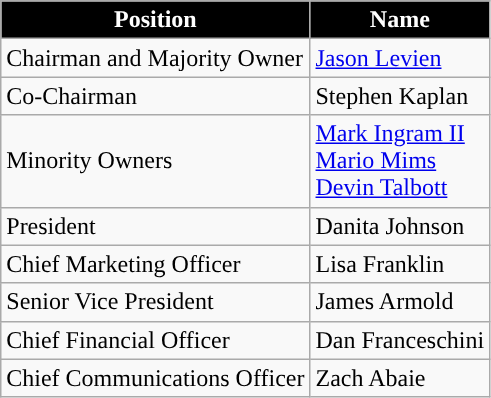<table class="wikitable">
<tr>
<th style="background:#000000; color:white;">Position</th>
<th style="background:#000000; color:white;">Name</th>
</tr>
<tr>
<td>Chairman and Majority Owner</td>
<td align=left> <a href='#'>Jason Levien</a></td>
</tr>
<tr>
<td>Co-Chairman</td>
<td align=left> Stephen Kaplan</td>
</tr>
<tr>
<td>Minority Owners</td>
<td align=left> <a href='#'>Mark Ingram II</a><br> <a href='#'>Mario Mims</a><br> <a href='#'>Devin Talbott</a></td>
</tr>
<tr>
<td>President</td>
<td align=left> Danita Johnson</td>
</tr>
<tr>
<td>Chief Marketing Officer</td>
<td align=left> Lisa Franklin</td>
</tr>
<tr>
<td>Senior Vice President</td>
<td align=left> James Armold</td>
</tr>
<tr>
<td>Chief Financial Officer</td>
<td align=left> Dan Franceschini</td>
</tr>
<tr>
<td>Chief Communications Officer</td>
<td align=left> Zach Abaie</td>
</tr>
</table>
